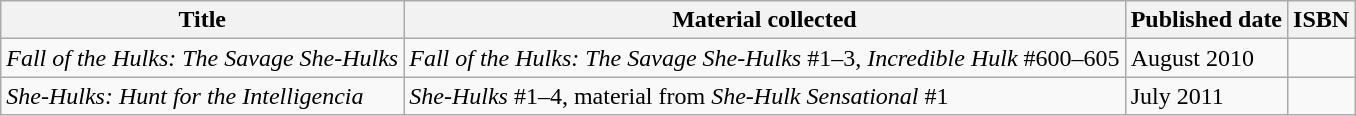<table class="wikitable">
<tr>
<th>Title</th>
<th>Material collected</th>
<th>Published date</th>
<th>ISBN</th>
</tr>
<tr>
<td><em>Fall of the Hulks: The Savage She-Hulks</em></td>
<td><em>Fall of the Hulks: The Savage She-Hulks</em> #1–3, <em>Incredible Hulk</em> #600–605</td>
<td>August 2010</td>
<td></td>
</tr>
<tr>
<td><em>She-Hulks: Hunt for the Intelligencia</em></td>
<td><em>She-Hulks</em> #1–4, material from <em>She-Hulk Sensational</em> #1</td>
<td>July 2011</td>
<td></td>
</tr>
</table>
